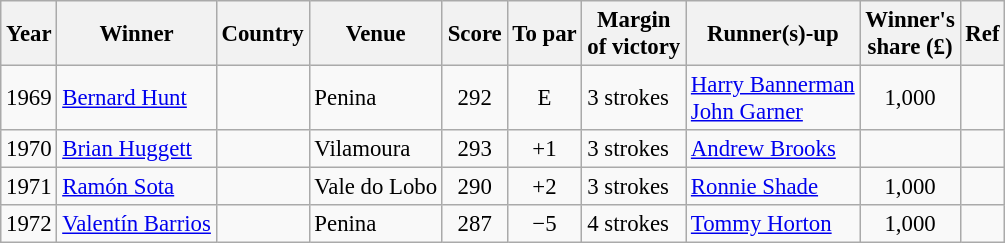<table class="wikitable" style="font-size:95%">
<tr>
<th>Year</th>
<th>Winner</th>
<th>Country</th>
<th>Venue</th>
<th>Score</th>
<th>To par</th>
<th>Margin<br>of victory</th>
<th>Runner(s)-up</th>
<th>Winner's<br>share (£)</th>
<th>Ref</th>
</tr>
<tr>
<td>1969</td>
<td><a href='#'>Bernard Hunt</a></td>
<td></td>
<td>Penina</td>
<td align=center>292</td>
<td align=center>E</td>
<td>3 strokes</td>
<td> <a href='#'>Harry Bannerman</a><br> <a href='#'>John Garner</a></td>
<td align=center>1,000</td>
<td></td>
</tr>
<tr>
<td>1970</td>
<td><a href='#'>Brian Huggett</a></td>
<td></td>
<td>Vilamoura</td>
<td align=center>293</td>
<td align=center>+1</td>
<td>3 strokes</td>
<td> <a href='#'>Andrew Brooks</a></td>
<td align=center></td>
<td></td>
</tr>
<tr>
<td>1971</td>
<td><a href='#'>Ramón Sota</a></td>
<td></td>
<td>Vale do Lobo</td>
<td align=center>290</td>
<td align=center>+2</td>
<td>3 strokes</td>
<td> <a href='#'>Ronnie Shade</a></td>
<td align=center>1,000</td>
<td></td>
</tr>
<tr>
<td>1972</td>
<td><a href='#'>Valentín Barrios</a></td>
<td></td>
<td>Penina</td>
<td align=center>287</td>
<td align=center>−5</td>
<td>4 strokes</td>
<td> <a href='#'>Tommy Horton</a></td>
<td align=center>1,000</td>
<td></td>
</tr>
</table>
